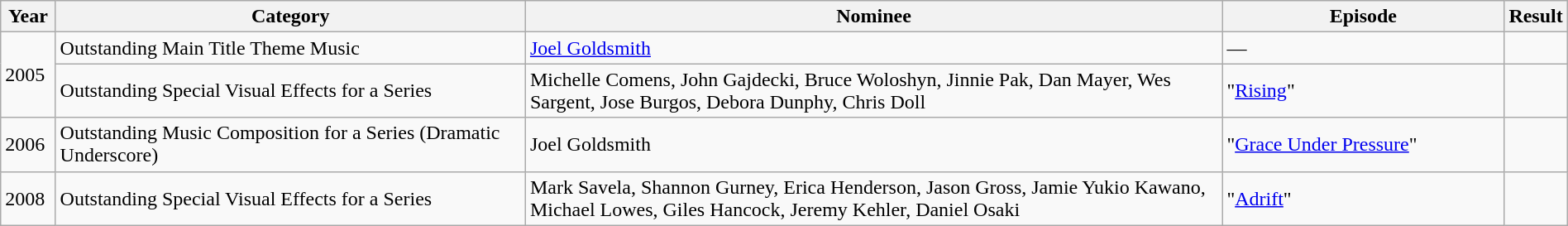<table class="wikitable" | width="100%">
<tr>
<th width="3.5%">Year</th>
<th width="30%">Category</th>
<th>Nominee</th>
<th width="18%">Episode</th>
<th width="3.5%">Result</th>
</tr>
<tr>
<td rowspan=2>2005</td>
<td>Outstanding Main Title Theme Music</td>
<td><a href='#'>Joel Goldsmith</a></td>
<td>—</td>
<td></td>
</tr>
<tr>
<td>Outstanding Special Visual Effects for a Series</td>
<td>Michelle Comens, John Gajdecki, Bruce Woloshyn, Jinnie Pak, Dan Mayer, Wes Sargent, Jose Burgos, Debora Dunphy, Chris Doll</td>
<td>"<a href='#'>Rising</a>"</td>
<td></td>
</tr>
<tr>
<td>2006</td>
<td>Outstanding Music Composition for a Series (Dramatic Underscore)</td>
<td>Joel Goldsmith</td>
<td>"<a href='#'>Grace Under Pressure</a>"</td>
<td></td>
</tr>
<tr>
<td>2008</td>
<td>Outstanding Special Visual Effects for a Series</td>
<td>Mark Savela, Shannon Gurney, Erica Henderson, Jason Gross, Jamie Yukio Kawano, Michael Lowes, Giles Hancock, Jeremy Kehler, Daniel Osaki</td>
<td>"<a href='#'>Adrift</a>"</td>
<td></td>
</tr>
</table>
